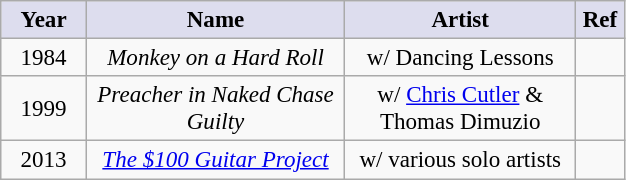<table class="wikitable" style="font-size:96%; text-align:center; margin: 6px;">
<tr>
<th style="background:#dde; width:50px;">Year</th>
<th style="background:#dde; width:165px;">Name</th>
<th style="background:#dde; width:147px;">Artist</th>
<th style="background:#dde; width:25px;">Ref</th>
</tr>
<tr>
<td>1984</td>
<td><em>Monkey on a Hard Roll</em></td>
<td>w/ Dancing Lessons</td>
<td></td>
</tr>
<tr>
<td>1999</td>
<td><em>Preacher in Naked Chase Guilty</em></td>
<td>w/ <a href='#'>Chris Cutler</a> & Thomas Dimuzio</td>
<td></td>
</tr>
<tr>
<td>2013</td>
<td><em><a href='#'>The $100 Guitar Project</a></em></td>
<td>w/ various solo artists</td>
<td></td>
</tr>
</table>
